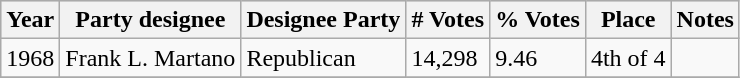<table class=wikitable>
<tr bgcolor=lightgrey>
<th>Year</th>
<th>Party designee</th>
<th>Designee Party</th>
<th># Votes</th>
<th>% Votes</th>
<th>Place</th>
<th>Notes</th>
</tr>
<tr>
<td>1968</td>
<td>Frank L. Martano</td>
<td>Republican</td>
<td>14,298</td>
<td>9.46</td>
<td>4th of 4</td>
<td></td>
</tr>
<tr>
</tr>
</table>
